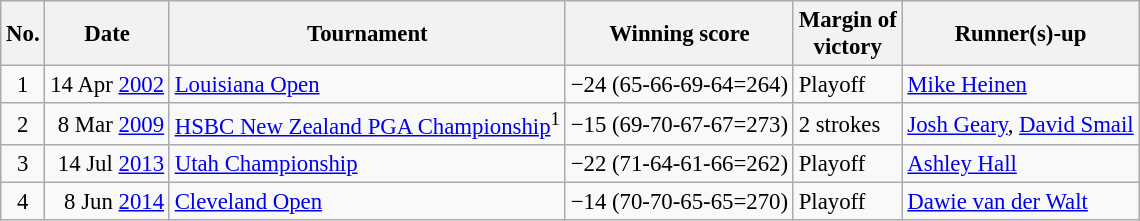<table class="wikitable" style="font-size:95%;">
<tr>
<th>No.</th>
<th>Date</th>
<th>Tournament</th>
<th>Winning score</th>
<th>Margin of<br>victory</th>
<th>Runner(s)-up</th>
</tr>
<tr>
<td align=center>1</td>
<td align=right>14 Apr <a href='#'>2002</a></td>
<td><a href='#'>Louisiana Open</a></td>
<td>−24 (65-66-69-64=264)</td>
<td>Playoff</td>
<td> <a href='#'>Mike Heinen</a></td>
</tr>
<tr>
<td align=center>2</td>
<td align=right>8 Mar <a href='#'>2009</a></td>
<td><a href='#'>HSBC New Zealand PGA Championship</a><sup>1</sup></td>
<td>−15 (69-70-67-67=273)</td>
<td>2 strokes</td>
<td> <a href='#'>Josh Geary</a>,  <a href='#'>David Smail</a></td>
</tr>
<tr>
<td align=center>3</td>
<td align=right>14 Jul <a href='#'>2013</a></td>
<td><a href='#'>Utah Championship</a></td>
<td>−22 (71-64-61-66=262)</td>
<td>Playoff</td>
<td> <a href='#'>Ashley Hall</a></td>
</tr>
<tr>
<td align=center>4</td>
<td align=right>8 Jun <a href='#'>2014</a></td>
<td><a href='#'>Cleveland Open</a></td>
<td>−14 (70-70-65-65=270)</td>
<td>Playoff</td>
<td> <a href='#'>Dawie van der Walt</a></td>
</tr>
</table>
